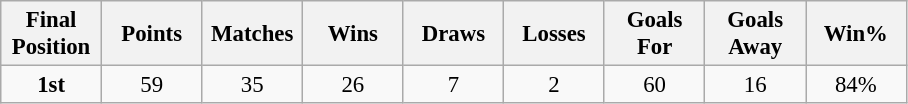<table class="wikitable" style="font-size: 95%; text-align: center;">
<tr>
<th width=60>Final Position</th>
<th width=60>Points</th>
<th width=60>Matches</th>
<th width=60>Wins</th>
<th width=60>Draws</th>
<th width=60>Losses</th>
<th width=60>Goals For</th>
<th width=60>Goals Away</th>
<th width=60>Win%</th>
</tr>
<tr>
<td><strong>1st</strong></td>
<td>59</td>
<td>35</td>
<td>26</td>
<td>7</td>
<td>2</td>
<td>60</td>
<td>16</td>
<td>84%</td>
</tr>
</table>
